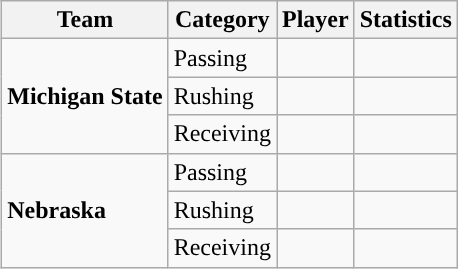<table class="wikitable" style="float: right;">
<tr>
<th>Team</th>
<th>Category</th>
<th>Player</th>
<th>Statistics</th>
</tr>
<tr>
<td rowspan=3><strong>Michigan State</strong></td>
<td>Passing</td>
<td></td>
<td></td>
</tr>
<tr>
<td>Rushing</td>
<td></td>
<td></td>
</tr>
<tr>
<td>Receiving</td>
<td></td>
<td></td>
</tr>
<tr>
<td rowspan=3><strong>Nebraska</strong></td>
<td>Passing</td>
<td></td>
<td></td>
</tr>
<tr>
<td>Rushing</td>
<td></td>
<td></td>
</tr>
<tr>
<td>Receiving</td>
<td></td>
<td></td>
</tr>
</table>
